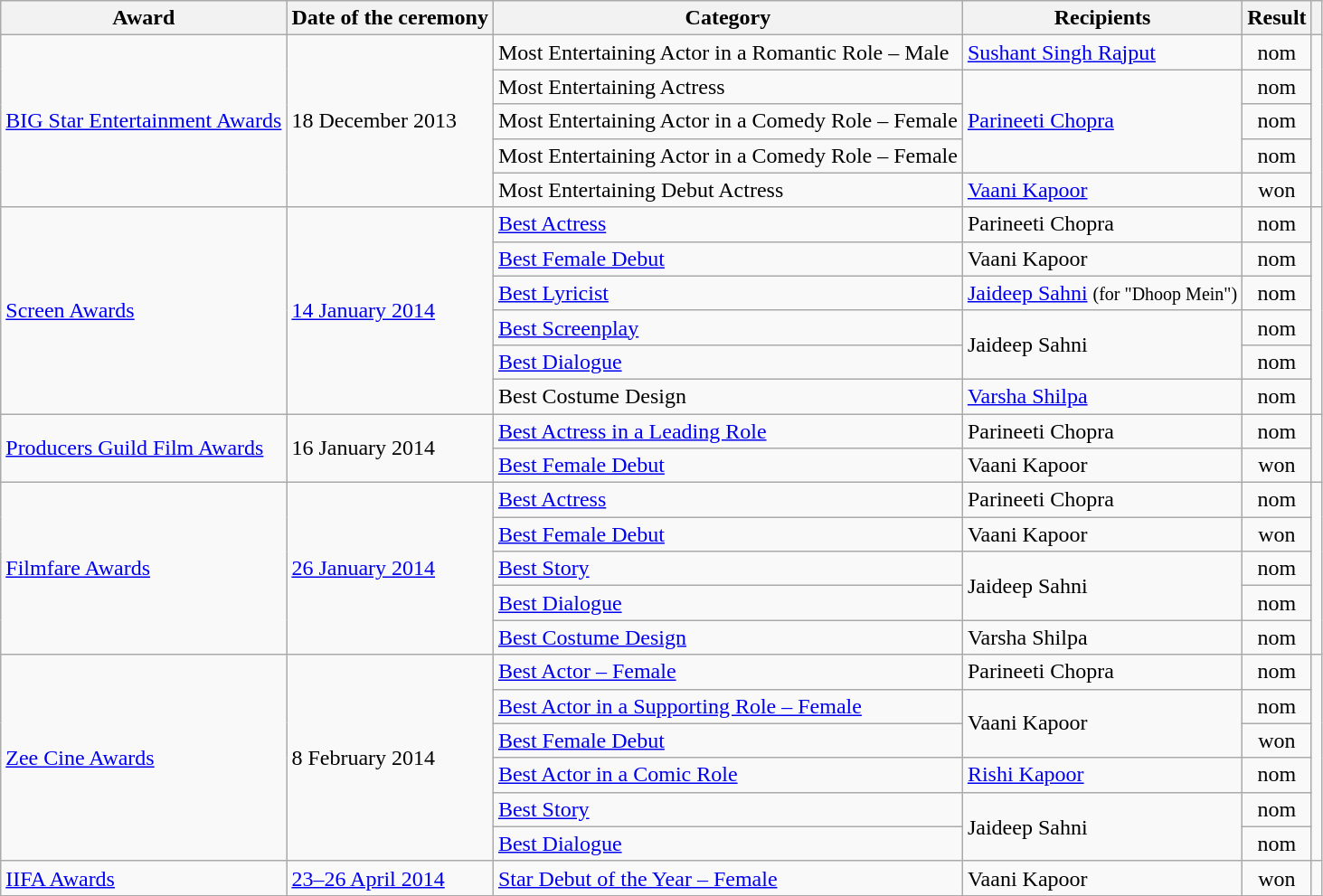<table class="wikitable plainrowheaders sortable">
<tr>
<th scope="col">Award</th>
<th scope="col">Date of the ceremony</th>
<th scope="col">Category</th>
<th scope="col">Recipients</th>
<th scope="col">Result</th>
<th class="unsortable" scope="col"></th>
</tr>
<tr>
<td rowspan="5"><a href='#'>BIG Star Entertainment Awards</a></td>
<td rowspan="5">18 December 2013</td>
<td>Most Entertaining Actor in a Romantic Role – Male</td>
<td><a href='#'>Sushant Singh Rajput</a></td>
<td align="center">nom</td>
<td rowspan="5"></td>
</tr>
<tr>
<td>Most Entertaining Actress</td>
<td rowspan="3"><a href='#'>Parineeti Chopra</a></td>
<td align="center">nom</td>
</tr>
<tr>
<td>Most Entertaining Actor in a Comedy Role – Female</td>
<td align="center">nom</td>
</tr>
<tr>
<td>Most Entertaining Actor in a Comedy Role – Female</td>
<td align="center">nom</td>
</tr>
<tr>
<td>Most Entertaining Debut Actress</td>
<td><a href='#'>Vaani Kapoor</a></td>
<td align="center">won</td>
</tr>
<tr>
<td rowspan="6"><a href='#'>Screen Awards</a></td>
<td rowspan="6"><a href='#'>14 January 2014</a></td>
<td><a href='#'>Best Actress</a></td>
<td>Parineeti Chopra</td>
<td align="center">nom</td>
<td rowspan="6"></td>
</tr>
<tr>
<td><a href='#'>Best Female Debut</a></td>
<td>Vaani Kapoor</td>
<td align="center">nom</td>
</tr>
<tr>
<td><a href='#'>Best Lyricist</a></td>
<td><a href='#'>Jaideep Sahni</a> <small>(for "Dhoop Mein")</small></td>
<td align="center">nom</td>
</tr>
<tr>
<td><a href='#'>Best Screenplay</a></td>
<td rowspan="2">Jaideep Sahni</td>
<td align="center">nom</td>
</tr>
<tr>
<td><a href='#'>Best Dialogue</a></td>
<td align="center">nom</td>
</tr>
<tr>
<td>Best Costume Design</td>
<td><a href='#'>Varsha Shilpa</a></td>
<td align="center">nom</td>
</tr>
<tr>
<td rowspan="2"><a href='#'>Producers Guild Film Awards</a></td>
<td rowspan="2">16 January 2014</td>
<td><a href='#'>Best Actress in a Leading Role</a></td>
<td>Parineeti Chopra</td>
<td align="center">nom</td>
<td rowspan="2"></td>
</tr>
<tr>
<td><a href='#'>Best Female Debut</a></td>
<td>Vaani Kapoor</td>
<td align="center">won</td>
</tr>
<tr>
<td rowspan="5" scope="row"><a href='#'>Filmfare Awards</a></td>
<td rowspan="5"><a href='#'>26 January 2014</a></td>
<td><a href='#'>Best Actress</a></td>
<td>Parineeti Chopra</td>
<td align="center">nom</td>
<td rowspan="5"></td>
</tr>
<tr>
<td><a href='#'>Best Female Debut</a></td>
<td>Vaani Kapoor</td>
<td align="center">won</td>
</tr>
<tr>
<td><a href='#'>Best Story</a></td>
<td rowspan="2">Jaideep Sahni</td>
<td align="center">nom</td>
</tr>
<tr>
<td><a href='#'>Best Dialogue</a></td>
<td align="center">nom</td>
</tr>
<tr>
<td><a href='#'>Best Costume Design</a></td>
<td>Varsha Shilpa</td>
<td align="center">nom</td>
</tr>
<tr>
<td rowspan="6"><a href='#'>Zee Cine Awards</a></td>
<td rowspan="6">8 February 2014</td>
<td><a href='#'>Best Actor – Female</a></td>
<td>Parineeti Chopra</td>
<td align="center">nom</td>
<td rowspan="6"></td>
</tr>
<tr>
<td><a href='#'>Best Actor in a Supporting Role – Female</a></td>
<td rowspan="2">Vaani Kapoor</td>
<td align="center">nom</td>
</tr>
<tr>
<td><a href='#'>Best Female Debut</a></td>
<td align="center">won</td>
</tr>
<tr>
<td><a href='#'>Best Actor in a Comic Role</a></td>
<td><a href='#'>Rishi Kapoor</a></td>
<td align="center">nom</td>
</tr>
<tr>
<td><a href='#'>Best Story</a></td>
<td rowspan="2">Jaideep Sahni</td>
<td align="center">nom</td>
</tr>
<tr>
<td><a href='#'>Best Dialogue</a></td>
<td align="center">nom</td>
</tr>
<tr>
<td><a href='#'>IIFA Awards</a></td>
<td><a href='#'>23–26 April 2014</a></td>
<td><a href='#'>Star Debut of the Year – Female</a></td>
<td>Vaani Kapoor</td>
<td align="center">won</td>
<td></td>
</tr>
</table>
